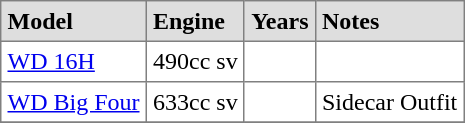<table class="toccolours" border="1" cellpadding="4" style="border-collapse:collapse">
<tr style="background:#dedede;">
<td><strong>Model</strong></td>
<td><strong>Engine</strong></td>
<td><strong>Years</strong></td>
<td><strong>Notes</strong></td>
</tr>
<tr>
<td><a href='#'>WD 16H</a></td>
<td>490cc sv</td>
<td></td>
<td></td>
</tr>
<tr>
<td><a href='#'>WD Big Four</a></td>
<td>633cc sv</td>
<td></td>
<td>Sidecar Outfit</td>
</tr>
<tr>
</tr>
</table>
